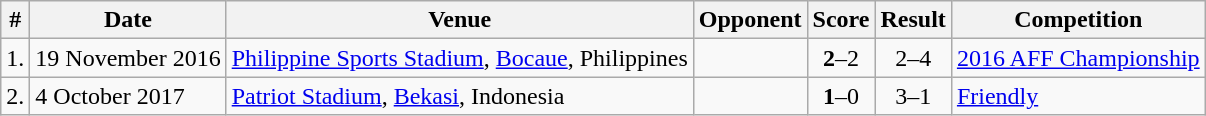<table class="wikitable">
<tr>
<th>#</th>
<th>Date</th>
<th>Venue</th>
<th>Opponent</th>
<th>Score</th>
<th>Result</th>
<th>Competition</th>
</tr>
<tr>
<td>1.</td>
<td>19 November 2016</td>
<td><a href='#'>Philippine Sports Stadium</a>, <a href='#'>Bocaue</a>, Philippines</td>
<td></td>
<td align=center><strong>2</strong>–2</td>
<td align=center>2–4</td>
<td><a href='#'>2016 AFF Championship</a></td>
</tr>
<tr>
<td>2.</td>
<td>4 October 2017</td>
<td><a href='#'>Patriot Stadium</a>, <a href='#'>Bekasi</a>, Indonesia</td>
<td></td>
<td align=center><strong>1</strong>–0</td>
<td align=center>3–1</td>
<td><a href='#'>Friendly</a></td>
</tr>
</table>
